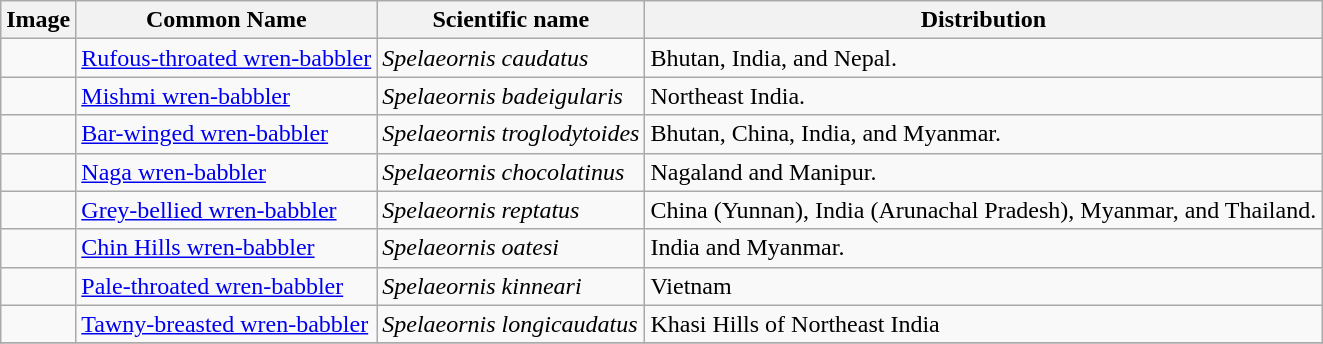<table class="wikitable">
<tr>
<th>Image</th>
<th>Common Name</th>
<th>Scientific name</th>
<th>Distribution</th>
</tr>
<tr>
<td></td>
<td><a href='#'>Rufous-throated wren-babbler</a></td>
<td><em>Spelaeornis caudatus</em></td>
<td>Bhutan, India, and Nepal.</td>
</tr>
<tr>
<td></td>
<td><a href='#'>Mishmi wren-babbler</a></td>
<td><em>Spelaeornis badeigularis</em></td>
<td>Northeast India.</td>
</tr>
<tr>
<td></td>
<td><a href='#'>Bar-winged wren-babbler</a></td>
<td><em>Spelaeornis troglodytoides</em></td>
<td>Bhutan, China, India, and Myanmar.</td>
</tr>
<tr>
<td></td>
<td><a href='#'>Naga wren-babbler</a></td>
<td><em>Spelaeornis chocolatinus</em></td>
<td>Nagaland and Manipur.</td>
</tr>
<tr>
<td></td>
<td><a href='#'>Grey-bellied wren-babbler</a></td>
<td><em>Spelaeornis reptatus</em></td>
<td>China (Yunnan), India (Arunachal Pradesh), Myanmar, and Thailand.</td>
</tr>
<tr>
<td></td>
<td><a href='#'>Chin Hills wren-babbler</a></td>
<td><em>Spelaeornis oatesi</em></td>
<td>India and Myanmar.</td>
</tr>
<tr>
<td></td>
<td><a href='#'>Pale-throated wren-babbler</a></td>
<td><em>Spelaeornis kinneari</em></td>
<td>Vietnam</td>
</tr>
<tr>
<td></td>
<td><a href='#'>Tawny-breasted wren-babbler</a></td>
<td><em>Spelaeornis longicaudatus</em></td>
<td>Khasi Hills of Northeast India</td>
</tr>
<tr>
</tr>
</table>
